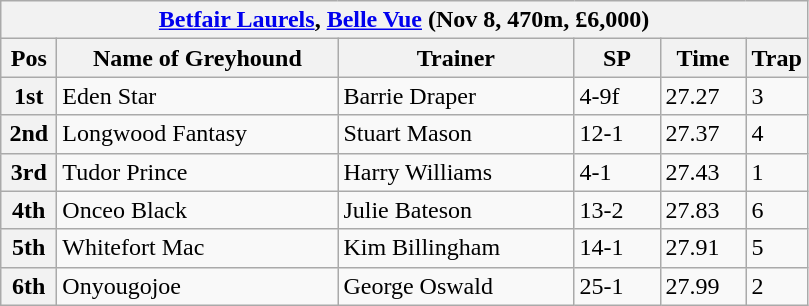<table class="wikitable">
<tr>
<th colspan="6"><a href='#'>Betfair Laurels</a>, <a href='#'>Belle Vue</a> (Nov 8, 470m, £6,000)</th>
</tr>
<tr>
<th width=30>Pos</th>
<th width=180>Name of Greyhound</th>
<th width=150>Trainer</th>
<th width=50>SP</th>
<th width=50>Time</th>
<th width=30>Trap</th>
</tr>
<tr>
<th>1st</th>
<td>Eden Star</td>
<td>Barrie Draper</td>
<td>4-9f</td>
<td>27.27</td>
<td>3</td>
</tr>
<tr>
<th>2nd</th>
<td>Longwood Fantasy</td>
<td>Stuart Mason</td>
<td>12-1</td>
<td>27.37</td>
<td>4</td>
</tr>
<tr>
<th>3rd</th>
<td>Tudor Prince</td>
<td>Harry Williams</td>
<td>4-1</td>
<td>27.43</td>
<td>1</td>
</tr>
<tr>
<th>4th</th>
<td>Onceo Black</td>
<td>Julie Bateson</td>
<td>13-2</td>
<td>27.83</td>
<td>6</td>
</tr>
<tr>
<th>5th</th>
<td>Whitefort Mac</td>
<td>Kim Billingham</td>
<td>14-1</td>
<td>27.91</td>
<td>5</td>
</tr>
<tr>
<th>6th</th>
<td>Onyougojoe</td>
<td>George Oswald</td>
<td>25-1</td>
<td>27.99</td>
<td>2</td>
</tr>
</table>
